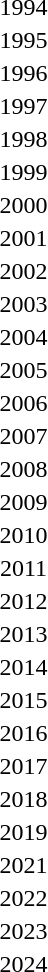<table>
<tr>
<td align="center">1994</td>
<td></td>
<td></td>
<td></td>
</tr>
<tr>
<td align="center">1995</td>
<td></td>
<td></td>
<td></td>
</tr>
<tr>
<td align="center">1996</td>
<td></td>
<td></td>
<td></td>
</tr>
<tr>
<td align="center">1997</td>
<td></td>
<td></td>
<td></td>
</tr>
<tr>
<td align="center">1998</td>
<td></td>
<td></td>
<td></td>
</tr>
<tr>
<td align="center">1999</td>
<td></td>
<td></td>
<td></td>
</tr>
<tr>
<td align="center">2000</td>
<td></td>
<td></td>
<td></td>
</tr>
<tr>
<td align="center">2001</td>
<td></td>
<td></td>
<td></td>
</tr>
<tr>
<td align="center">2002</td>
<td></td>
<td></td>
<td></td>
</tr>
<tr>
<td align="center">2003</td>
<td></td>
<td></td>
<td></td>
</tr>
<tr>
<td align="center">2004</td>
<td></td>
<td></td>
<td></td>
</tr>
<tr>
<td align="center">2005</td>
<td></td>
<td></td>
<td></td>
</tr>
<tr>
<td align="center">2006</td>
<td></td>
<td></td>
<td></td>
</tr>
<tr>
<td align="center">2007</td>
<td></td>
<td></td>
<td></td>
</tr>
<tr>
<td align="center">2008</td>
<td></td>
<td></td>
<td></td>
</tr>
<tr>
<td align="center">2009</td>
<td></td>
<td></td>
<td></td>
</tr>
<tr>
<td align="center">2010</td>
<td></td>
<td></td>
<td></td>
</tr>
<tr>
<td align="center">2011</td>
<td></td>
<td></td>
<td></td>
</tr>
<tr>
<td align="center">2012</td>
<td></td>
<td></td>
<td></td>
</tr>
<tr>
<td align="center">2013</td>
<td></td>
<td></td>
<td></td>
</tr>
<tr>
<td align="center">2014</td>
<td></td>
<td></td>
<td></td>
</tr>
<tr>
<td align="center">2015</td>
<td></td>
<td></td>
<td></td>
</tr>
<tr>
<td align="center">2016</td>
<td></td>
<td></td>
<td></td>
</tr>
<tr>
<td align="center">2017</td>
<td></td>
<td></td>
<td></td>
</tr>
<tr>
<td align="center">2018</td>
<td></td>
<td></td>
<td></td>
</tr>
<tr>
<td align="center">2019</td>
<td></td>
<td></td>
<td></td>
</tr>
<tr>
<td align="center">2021</td>
<td></td>
<td></td>
<td></td>
</tr>
<tr>
<td align="center">2022</td>
<td></td>
<td></td>
<td></td>
</tr>
<tr>
<td align="center">2023</td>
<td></td>
<td></td>
<td></td>
</tr>
<tr>
<td align="center">2024</td>
<td></td>
<td></td>
<td></td>
</tr>
</table>
